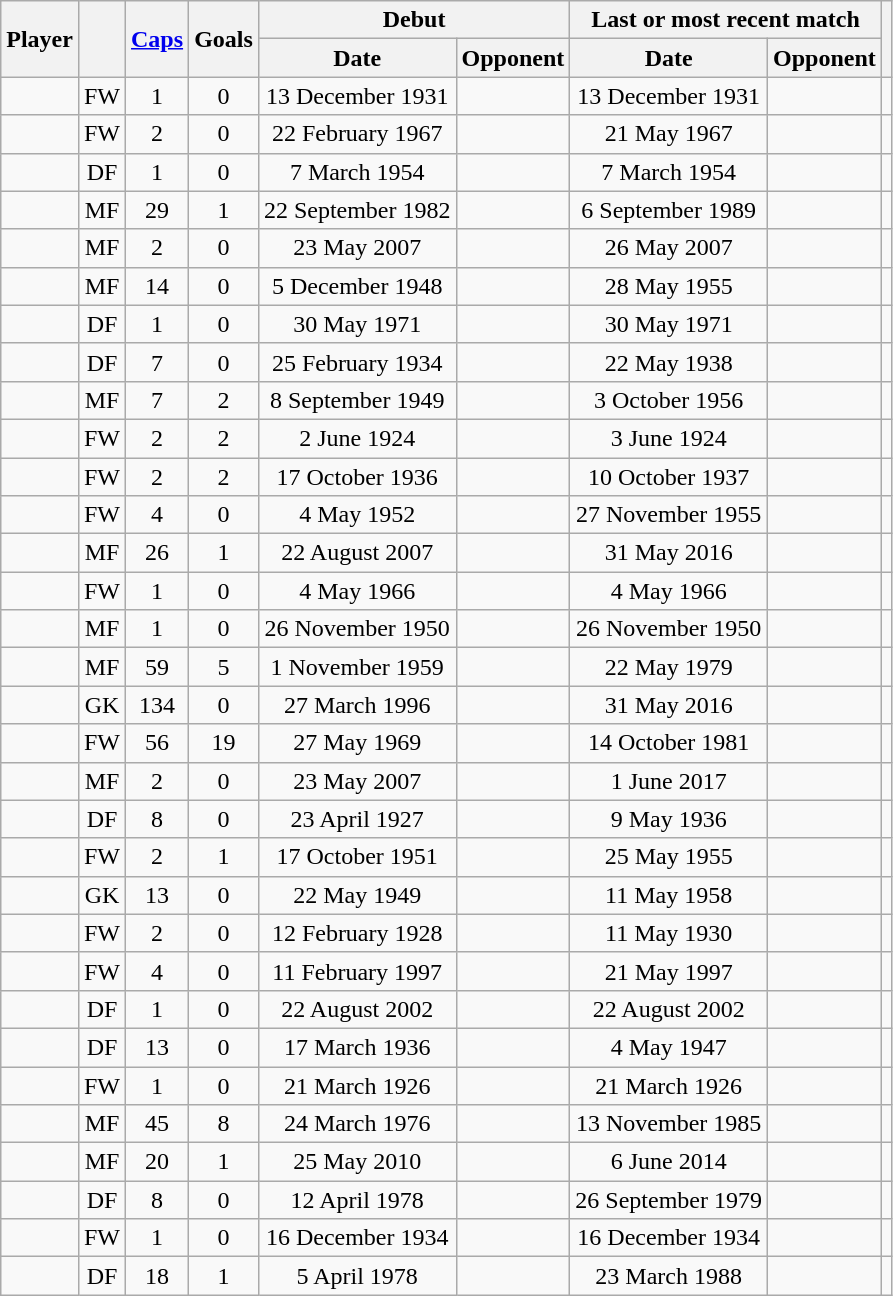<table class="wikitable sortable" style="text-align: center;">
<tr>
<th scope=col rowspan=2>Player</th>
<th scope=col rowspan=2></th>
<th scope=col rowspan=2><a href='#'>Caps</a></th>
<th scope=col rowspan=2>Goals</th>
<th scope=col colspan=2>Debut</th>
<th scope=col colspan=2>Last or most recent match</th>
<th scope=col rowspan=2 class=unsortable></th>
</tr>
<tr class=unsortable>
<th scope=col>Date</th>
<th scope=col>Opponent</th>
<th scope=col>Date</th>
<th scope=col>Opponent</th>
</tr>
<tr>
<td></td>
<td>FW</td>
<td>1</td>
<td>0</td>
<td>13 December 1931</td>
<td align=left></td>
<td>13 December 1931</td>
<td align=left></td>
<td></td>
</tr>
<tr>
<td></td>
<td>FW</td>
<td>2</td>
<td>0</td>
<td>22 February 1967</td>
<td align=left></td>
<td>21 May 1967</td>
<td align=left></td>
<td></td>
</tr>
<tr>
<td></td>
<td>DF</td>
<td>1</td>
<td>0</td>
<td>7 March 1954</td>
<td align=left></td>
<td>7 March 1954</td>
<td align=left></td>
<td></td>
</tr>
<tr>
<td></td>
<td>MF</td>
<td>29</td>
<td>1</td>
<td>22 September 1982</td>
<td align=left></td>
<td>6 September 1989</td>
<td align=left></td>
<td></td>
</tr>
<tr>
<td></td>
<td>MF</td>
<td>2</td>
<td>0</td>
<td>23 May 2007</td>
<td align=left></td>
<td>26 May 2007</td>
<td align=left></td>
<td></td>
</tr>
<tr>
<td></td>
<td>MF</td>
<td>14</td>
<td>0</td>
<td>5 December 1948</td>
<td align=left></td>
<td>28 May 1955</td>
<td align=left></td>
<td></td>
</tr>
<tr>
<td></td>
<td>DF</td>
<td>1</td>
<td>0</td>
<td>30 May 1971</td>
<td align=left></td>
<td>30 May 1971</td>
<td align=left></td>
<td></td>
</tr>
<tr>
<td></td>
<td>DF</td>
<td>7</td>
<td>0</td>
<td>25 February 1934</td>
<td align=left></td>
<td>22 May 1938</td>
<td align=left></td>
<td></td>
</tr>
<tr>
<td></td>
<td>MF</td>
<td>7</td>
<td>2</td>
<td>8 September 1949</td>
<td align=left></td>
<td>3 October 1956</td>
<td align=left></td>
<td></td>
</tr>
<tr>
<td></td>
<td>FW</td>
<td>2</td>
<td>2</td>
<td>2 June 1924</td>
<td align=left></td>
<td>3 June 1924</td>
<td align=left></td>
<td></td>
</tr>
<tr>
<td></td>
<td>FW</td>
<td>2</td>
<td>2</td>
<td>17 October 1936</td>
<td align=left></td>
<td>10 October 1937</td>
<td align=left></td>
<td></td>
</tr>
<tr>
<td></td>
<td>FW</td>
<td>4</td>
<td>0</td>
<td>4 May 1952</td>
<td align=left></td>
<td>27 November 1955</td>
<td align=left></td>
<td></td>
</tr>
<tr>
<td></td>
<td>MF</td>
<td>26</td>
<td>1</td>
<td>22 August 2007</td>
<td align=left></td>
<td>31 May 2016</td>
<td align=left></td>
<td></td>
</tr>
<tr>
<td></td>
<td>FW</td>
<td>1</td>
<td>0</td>
<td>4 May 1966</td>
<td align=left></td>
<td>4 May 1966</td>
<td align=left></td>
<td></td>
</tr>
<tr>
<td></td>
<td>MF</td>
<td>1</td>
<td>0</td>
<td>26 November 1950</td>
<td align=left></td>
<td>26 November 1950</td>
<td align=left></td>
<td></td>
</tr>
<tr>
<td></td>
<td>MF</td>
<td>59</td>
<td>5</td>
<td>1 November 1959</td>
<td align=left></td>
<td>22 May 1979</td>
<td align=left></td>
<td></td>
</tr>
<tr>
<td></td>
<td>GK</td>
<td>134</td>
<td>0</td>
<td>27 March 1996</td>
<td align=left></td>
<td>31 May 2016</td>
<td align=left></td>
<td></td>
</tr>
<tr>
<td></td>
<td>FW</td>
<td>56</td>
<td>19</td>
<td>27 May 1969</td>
<td align=left></td>
<td>14 October 1981</td>
<td align=left></td>
<td></td>
</tr>
<tr>
<td></td>
<td>MF</td>
<td>2</td>
<td>0</td>
<td>23 May 2007</td>
<td align=left></td>
<td>1 June 2017</td>
<td align=left></td>
<td></td>
</tr>
<tr>
<td></td>
<td>DF</td>
<td>8</td>
<td>0</td>
<td>23 April 1927</td>
<td align=left></td>
<td>9 May 1936</td>
<td align=left></td>
<td></td>
</tr>
<tr>
<td></td>
<td>FW</td>
<td>2</td>
<td>1</td>
<td>17 October 1951</td>
<td align=left></td>
<td>25 May 1955</td>
<td align=left></td>
<td></td>
</tr>
<tr>
<td></td>
<td>GK</td>
<td>13</td>
<td>0</td>
<td>22 May 1949</td>
<td align=left></td>
<td>11 May 1958</td>
<td align=left></td>
<td></td>
</tr>
<tr>
<td></td>
<td>FW</td>
<td>2</td>
<td>0</td>
<td>12 February 1928</td>
<td align=left></td>
<td>11 May 1930</td>
<td align=left></td>
<td></td>
</tr>
<tr>
<td></td>
<td>FW</td>
<td>4</td>
<td>0</td>
<td>11 February 1997</td>
<td align=left></td>
<td>21 May 1997</td>
<td align=left></td>
<td></td>
</tr>
<tr>
<td></td>
<td>DF</td>
<td>1</td>
<td>0</td>
<td>22 August 2002</td>
<td align=left></td>
<td>22 August 2002</td>
<td align=left></td>
<td></td>
</tr>
<tr>
<td></td>
<td>DF</td>
<td>13</td>
<td>0</td>
<td>17 March 1936</td>
<td align=left></td>
<td>4 May 1947</td>
<td align=left></td>
<td></td>
</tr>
<tr>
<td></td>
<td>FW</td>
<td>1</td>
<td>0</td>
<td>21 March 1926</td>
<td align=left></td>
<td>21 March 1926</td>
<td align=left></td>
<td></td>
</tr>
<tr>
<td></td>
<td>MF</td>
<td>45</td>
<td>8</td>
<td>24 March 1976</td>
<td align=left></td>
<td>13 November 1985</td>
<td align=left></td>
<td></td>
</tr>
<tr>
<td></td>
<td>MF</td>
<td>20</td>
<td>1</td>
<td>25 May 2010</td>
<td align=left></td>
<td>6 June 2014</td>
<td align=left></td>
<td></td>
</tr>
<tr>
<td></td>
<td>DF</td>
<td>8</td>
<td>0</td>
<td>12 April 1978</td>
<td align=left></td>
<td>26 September 1979</td>
<td align=left></td>
<td></td>
</tr>
<tr>
<td></td>
<td>FW</td>
<td>1</td>
<td>0</td>
<td>16 December 1934</td>
<td align=left></td>
<td>16 December 1934</td>
<td align=left></td>
<td></td>
</tr>
<tr>
<td></td>
<td>DF</td>
<td>18</td>
<td>1</td>
<td>5 April 1978</td>
<td align=left></td>
<td>23 March 1988</td>
<td align=left></td>
<td></td>
</tr>
</table>
